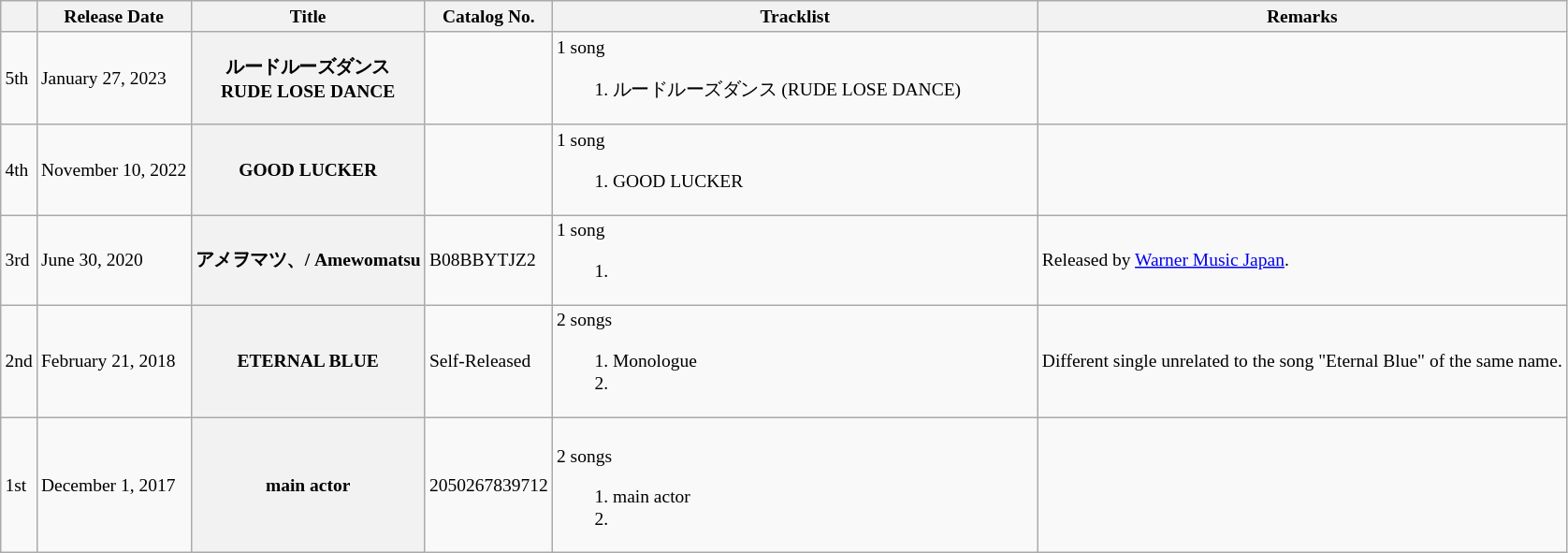<table class="wikitable" style="font-size:small">
<tr>
<th> </th>
<th>Release Date</th>
<th>Title</th>
<th>Catalog No.</th>
<th style="width:31%">Tracklist</th>
<th>Remarks</th>
</tr>
<tr>
<td>5th</td>
<td>January 27, 2023</td>
<th>ルードルーズダンス<br>RUDE LOSE DANCE</th>
<td></td>
<td>1 song<br><ol><li>ルードルーズダンス (RUDE LOSE DANCE)</li></ol></td>
<td></td>
</tr>
<tr>
<td>4th</td>
<td>November 10, 2022</td>
<th>GOOD LUCKER</th>
<td></td>
<td>1 song<br><ol><li>GOOD LUCKER</li></ol></td>
<td></td>
</tr>
<tr>
<td>3rd</td>
<td>June 30, 2020</td>
<th>アメヲマツ、/ Amewomatsu</th>
<td>B08BBYTJZ2</td>
<td>1 song<br><ol><li></li></ol></td>
<td>Released by <a href='#'>Warner Music Japan</a>.</td>
</tr>
<tr>
<td>2nd</td>
<td>February 21, 2018</td>
<th>ETERNAL BLUE</th>
<td>Self-Released</td>
<td>2 songs<br><ol><li>Monologue</li><li></li></ol></td>
<td>Different single unrelated to the song "Eternal Blue" of the same name.</td>
</tr>
<tr>
<td>1st</td>
<td>December 1, 2017</td>
<th>main actor</th>
<td>2050267839712</td>
<td><br>2 songs<ol><li>main actor</li><li></li></ol></td>
<td></td>
</tr>
</table>
